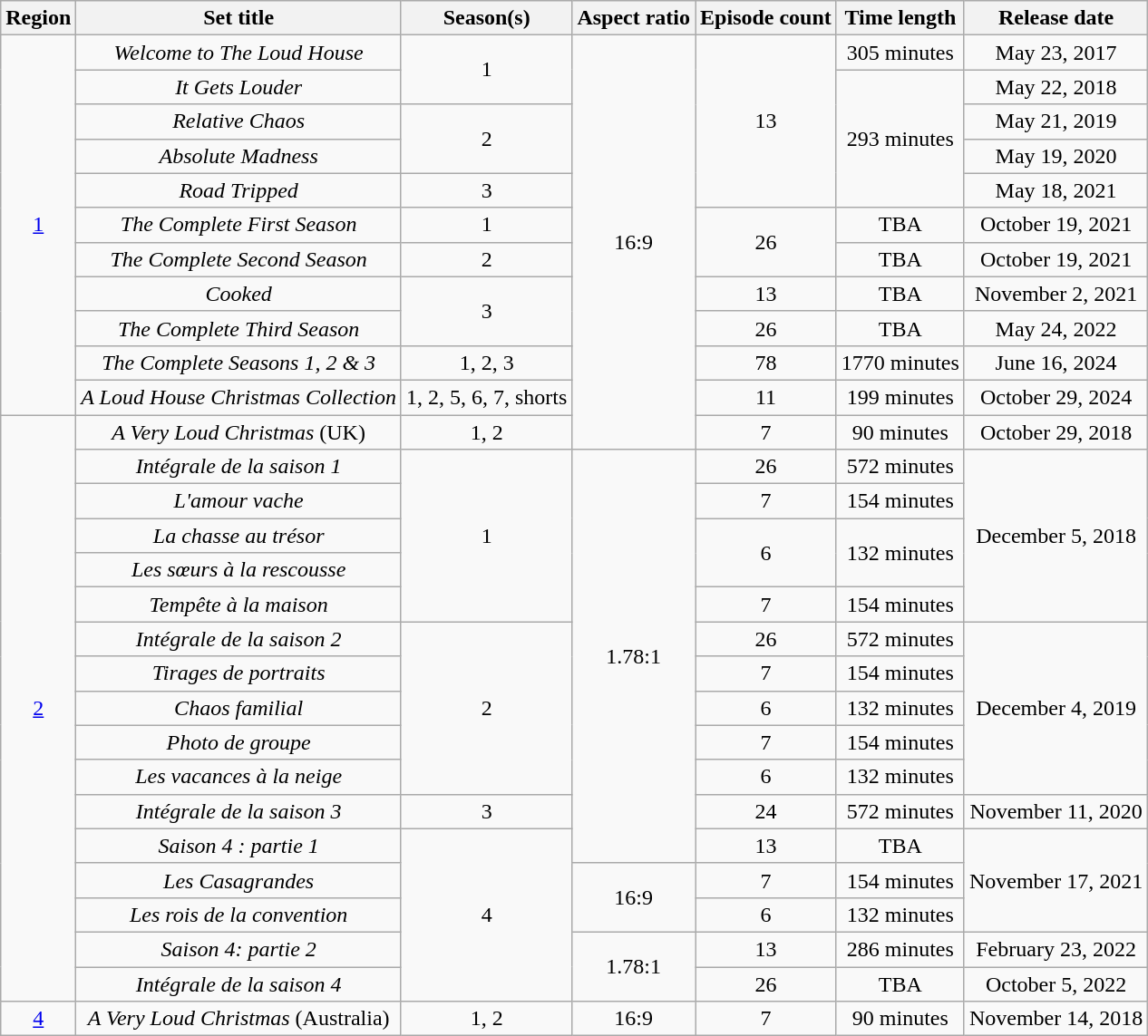<table class="wikitable" style="text-align: center">
<tr>
<th>Region</th>
<th>Set title</th>
<th>Season(s)</th>
<th>Aspect ratio</th>
<th>Episode count</th>
<th>Time length</th>
<th>Release date</th>
</tr>
<tr>
<td rowspan="11" style="text-align:center;" "><a href='#'>1</a></td>
<td><em>Welcome to The Loud House</em></td>
<td " style="text-align:center;" rowspan="2">1</td>
<td rowspan="12" style="text-align:center;" ">16:9</td>
<td " style="text-align:center;" rowspan="5">13</td>
<td>305 minutes</td>
<td>May 23, 2017</td>
</tr>
<tr>
<td><em>It Gets Louder</em></td>
<td " style="text-align:center;" rowspan="4">293 minutes</td>
<td>May 22, 2018</td>
</tr>
<tr>
<td><em>Relative Chaos</em></td>
<td " style="text-align:center;" rowspan="2">2</td>
<td>May 21, 2019</td>
</tr>
<tr>
<td><em>Absolute Madness</em></td>
<td>May 19, 2020</td>
</tr>
<tr>
<td><em>Road Tripped</em></td>
<td " style="text-align:center;">3</td>
<td>May 18, 2021</td>
</tr>
<tr>
<td><em>The Complete First Season</em></td>
<td>1</td>
<td " style="text-align:center;" rowspan="2">26</td>
<td>TBA</td>
<td>October 19, 2021</td>
</tr>
<tr>
<td><em>The Complete Second Season</em></td>
<td>2</td>
<td>TBA</td>
<td>October 19, 2021</td>
</tr>
<tr>
<td><em>Cooked</em></td>
<td " style="text-align:center;" rowspan="2">3</td>
<td " style="text-align:center;">13</td>
<td>TBA</td>
<td>November 2, 2021</td>
</tr>
<tr>
<td><em>The Complete Third Season</em></td>
<td " style="text-align:center;">26</td>
<td>TBA</td>
<td>May 24, 2022</td>
</tr>
<tr>
<td><em>The Complete Seasons 1, 2 & 3</em></td>
<td>1, 2, 3</td>
<td>78</td>
<td>1770 minutes</td>
<td>June 16, 2024</td>
</tr>
<tr>
<td><em>A Loud House Christmas Collection</em></td>
<td>1, 2, 5, 6, 7, shorts</td>
<td>11</td>
<td>199 minutes</td>
<td>October 29, 2024</td>
</tr>
<tr>
<td rowspan="17"><a href='#'>2</a></td>
<td><em>A Very Loud Christmas</em> (UK)</td>
<td>1, 2</td>
<td>7</td>
<td>90 minutes</td>
<td>October 29, 2018</td>
</tr>
<tr>
<td><em>Intégrale de la saison 1</em></td>
<td rowspan="5">1</td>
<td rowspan="12">1.78:1</td>
<td>26</td>
<td>572 minutes</td>
<td rowspan="5">December 5, 2018</td>
</tr>
<tr>
<td><em>L'amour vache</em></td>
<td>7</td>
<td>154 minutes</td>
</tr>
<tr>
<td><em>La chasse au trésor</em></td>
<td rowspan="2">6</td>
<td rowspan="2">132 minutes</td>
</tr>
<tr>
<td><em>Les sœurs à la rescousse</em></td>
</tr>
<tr>
<td><em>Tempête à la maison</em></td>
<td>7</td>
<td>154 minutes</td>
</tr>
<tr>
<td><em>Intégrale de la saison 2</em></td>
<td rowspan="5">2</td>
<td>26</td>
<td>572 minutes</td>
<td rowspan="5">December 4, 2019</td>
</tr>
<tr>
<td><em>Tirages de portraits</em></td>
<td>7</td>
<td>154 minutes</td>
</tr>
<tr>
<td><em>Chaos familial</em></td>
<td>6</td>
<td>132 minutes</td>
</tr>
<tr>
<td><em>Photo de groupe</em></td>
<td>7</td>
<td>154 minutes</td>
</tr>
<tr>
<td><em>Les vacances à la neige</em></td>
<td>6</td>
<td>132 minutes</td>
</tr>
<tr>
<td><em>Intégrale de la saison 3</em></td>
<td>3</td>
<td>24</td>
<td>572 minutes</td>
<td>November 11, 2020</td>
</tr>
<tr>
<td><em>Saison 4 : partie 1</em></td>
<td rowspan="5">4</td>
<td>13</td>
<td>TBA</td>
<td rowspan="3">November 17, 2021</td>
</tr>
<tr>
<td><em>Les Casagrandes</em></td>
<td rowspan="2">16:9</td>
<td>7</td>
<td>154 minutes</td>
</tr>
<tr>
<td><em>Les rois de la convention</em></td>
<td>6</td>
<td>132 minutes</td>
</tr>
<tr>
<td><em>Saison 4: partie 2</em></td>
<td rowspan="2">1.78:1</td>
<td>13</td>
<td>286 minutes</td>
<td>February 23, 2022</td>
</tr>
<tr>
<td><em>Intégrale de la saison 4</em></td>
<td>26</td>
<td>TBA</td>
<td>October 5, 2022</td>
</tr>
<tr>
<td><a href='#'>4</a></td>
<td><em>A Very Loud Christmas</em> (Australia)</td>
<td>1, 2</td>
<td>16:9</td>
<td>7</td>
<td>90 minutes</td>
<td>November 14, 2018</td>
</tr>
</table>
